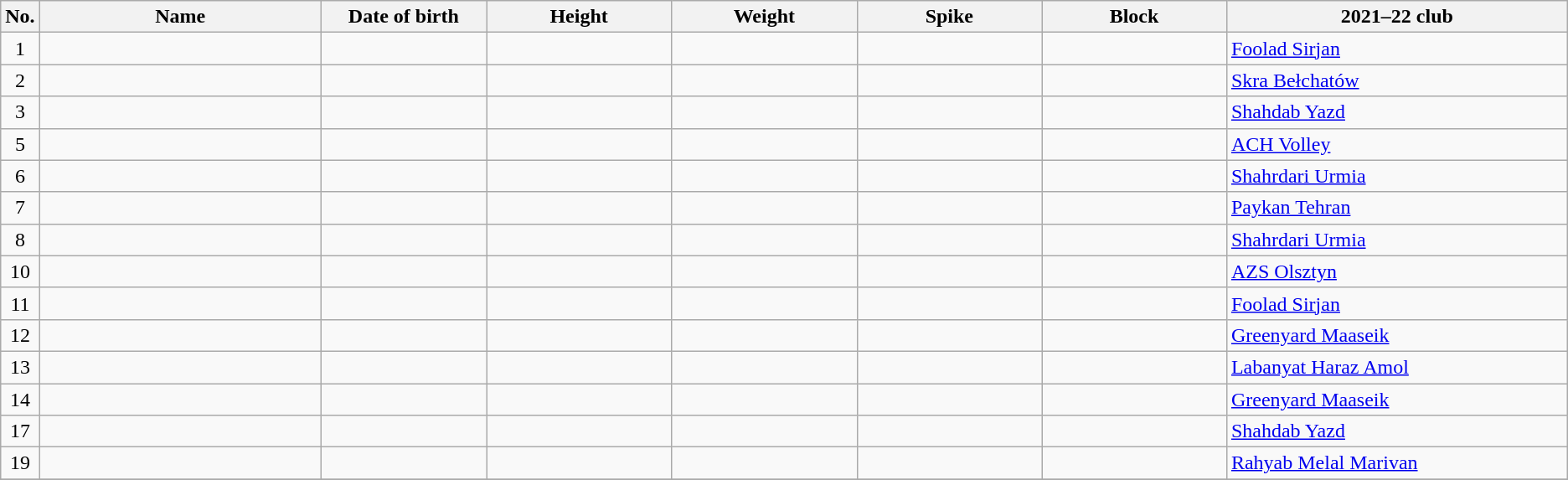<table class="wikitable sortable" style="font-size:100%; text-align:center;">
<tr>
<th>No.</th>
<th style="width:14em">Name</th>
<th style="width:8em">Date of birth</th>
<th style="width:9em">Height</th>
<th style="width:9em">Weight</th>
<th style="width:9em">Spike</th>
<th style="width:9em">Block</th>
<th style="width:17em">2021–22 club</th>
</tr>
<tr>
<td>1</td>
<td style="text-align:left;"></td>
<td style="text-align:right;"></td>
<td></td>
<td></td>
<td></td>
<td></td>
<td style="text-align:left;"> <a href='#'>Foolad Sirjan</a></td>
</tr>
<tr>
<td>2</td>
<td style="text-align:left;"></td>
<td style="text-align:right;"></td>
<td></td>
<td></td>
<td></td>
<td></td>
<td style="text-align:left;"> <a href='#'>Skra Bełchatów</a></td>
</tr>
<tr>
<td>3</td>
<td style="text-align:left;"></td>
<td style="text-align:right;"></td>
<td></td>
<td></td>
<td></td>
<td></td>
<td style="text-align:left;"> <a href='#'>Shahdab Yazd</a></td>
</tr>
<tr>
<td>5</td>
<td style="text-align:left;"></td>
<td style="text-align:right;"></td>
<td></td>
<td></td>
<td></td>
<td></td>
<td style="text-align:left;"> <a href='#'>ACH Volley</a></td>
</tr>
<tr>
<td>6</td>
<td style="text-align:left;"></td>
<td style="text-align:right;"></td>
<td></td>
<td></td>
<td></td>
<td></td>
<td style="text-align:left;"> <a href='#'>Shahrdari Urmia</a></td>
</tr>
<tr>
<td>7</td>
<td style="text-align:left;"></td>
<td style="text-align:right;"></td>
<td></td>
<td></td>
<td></td>
<td></td>
<td style="text-align:left;"> <a href='#'>Paykan Tehran</a></td>
</tr>
<tr>
<td>8</td>
<td style="text-align:left;"></td>
<td style="text-align:right;"></td>
<td></td>
<td></td>
<td></td>
<td></td>
<td style="text-align:left;"> <a href='#'>Shahrdari Urmia</a></td>
</tr>
<tr>
<td>10</td>
<td style="text-align:left;"></td>
<td style="text-align:right;"></td>
<td></td>
<td></td>
<td></td>
<td></td>
<td style="text-align:left;"> <a href='#'>AZS Olsztyn</a></td>
</tr>
<tr>
<td>11</td>
<td style="text-align:left;"></td>
<td style="text-align:right;"></td>
<td></td>
<td></td>
<td></td>
<td></td>
<td style="text-align:left;"> <a href='#'>Foolad Sirjan</a></td>
</tr>
<tr>
<td>12</td>
<td style="text-align:left;"></td>
<td style="text-align:right;"></td>
<td></td>
<td></td>
<td></td>
<td></td>
<td style="text-align:left;"> <a href='#'>Greenyard Maaseik</a></td>
</tr>
<tr>
<td>13</td>
<td style="text-align:left;"></td>
<td style="text-align:right;"></td>
<td></td>
<td></td>
<td></td>
<td></td>
<td style="text-align:left;"> <a href='#'>Labanyat Haraz Amol</a></td>
</tr>
<tr>
<td>14</td>
<td style="text-align:left;"></td>
<td style="text-align:right;"></td>
<td></td>
<td></td>
<td></td>
<td></td>
<td style="text-align:left;"> <a href='#'>Greenyard Maaseik</a></td>
</tr>
<tr>
<td>17</td>
<td style="text-align:left;"></td>
<td style="text-align:right;"></td>
<td></td>
<td></td>
<td></td>
<td></td>
<td style="text-align:left;"> <a href='#'>Shahdab Yazd</a></td>
</tr>
<tr>
<td>19</td>
<td style="text-align:left;"></td>
<td style="text-align:right;"></td>
<td></td>
<td></td>
<td></td>
<td></td>
<td style="text-align:left;"> <a href='#'>Rahyab Melal Marivan</a></td>
</tr>
<tr>
</tr>
</table>
